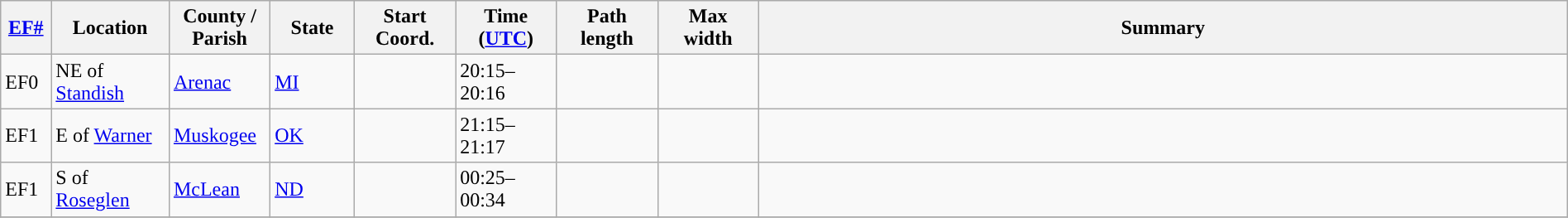<table class="wikitable sortable" style="width:100%;">
<tr>
<th scope="col"  style="width:3%; text-align:center;"><a href='#'>EF#</a></th>
<th scope="col"  style="width:7%; text-align:center;" class="unsortable">Location</th>
<th scope="col"  style="width:6%; text-align:center;" class="unsortable">County / Parish</th>
<th scope="col"  style="width:5%; text-align:center;">State</th>
<th scope="col"  style="width:6%; text-align:center;">Start Coord.</th>
<th scope="col"  style="width:6%; text-align:center;">Time (<a href='#'>UTC</a>)</th>
<th scope="col"  style="width:6%; text-align:center;">Path length</th>
<th scope="col"  style="width:6%; text-align:center;">Max width</th>
<th scope="col" class="unsortable" style="width:48%; text-align:center;">Summary</th>
</tr>
<tr>
<td>EF0</td>
<td>NE of <a href='#'>Standish</a></td>
<td><a href='#'>Arenac</a></td>
<td><a href='#'>MI</a></td>
<td></td>
<td>20:15–20:16</td>
<td></td>
<td></td>
<td></td>
</tr>
<tr>
<td>EF1</td>
<td>E of <a href='#'>Warner</a></td>
<td><a href='#'>Muskogee</a></td>
<td><a href='#'>OK</a></td>
<td></td>
<td>21:15–21:17</td>
<td></td>
<td></td>
<td></td>
</tr>
<tr>
<td>EF1</td>
<td>S of <a href='#'>Roseglen</a></td>
<td><a href='#'>McLean</a></td>
<td><a href='#'>ND</a></td>
<td></td>
<td>00:25–00:34</td>
<td></td>
<td></td>
<td></td>
</tr>
<tr>
</tr>
</table>
